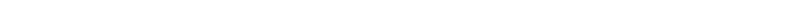<table style="width:66%; text-align:center;">
<tr style="color:white;">
<td style="background:"><strong>6</strong></td>
<td style="background:"><strong>1</strong></td>
<td style="background:"><strong>17</strong></td>
</tr>
</table>
